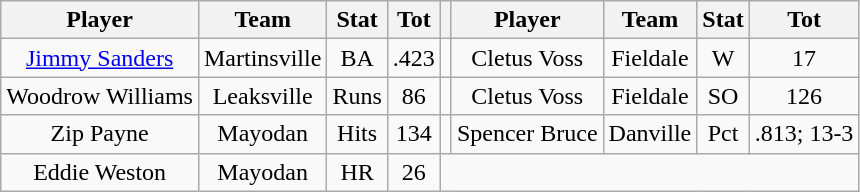<table class="wikitable" style="text-align:center">
<tr>
<th>Player</th>
<th>Team</th>
<th>Stat</th>
<th>Tot</th>
<th></th>
<th>Player</th>
<th>Team</th>
<th>Stat</th>
<th>Tot</th>
</tr>
<tr>
<td><a href='#'>Jimmy Sanders</a></td>
<td>Martinsville</td>
<td>BA</td>
<td>.423</td>
<td></td>
<td>Cletus Voss</td>
<td>Fieldale</td>
<td>W</td>
<td>17</td>
</tr>
<tr>
<td>Woodrow Williams</td>
<td>Leaksville</td>
<td>Runs</td>
<td>86</td>
<td></td>
<td>Cletus Voss</td>
<td>Fieldale</td>
<td>SO</td>
<td>126</td>
</tr>
<tr>
<td>Zip Payne</td>
<td>Mayodan</td>
<td>Hits</td>
<td>134</td>
<td></td>
<td>Spencer Bruce</td>
<td>Danville</td>
<td>Pct</td>
<td>.813; 13-3</td>
</tr>
<tr>
<td>Eddie Weston</td>
<td>Mayodan</td>
<td>HR</td>
<td>26</td>
</tr>
</table>
